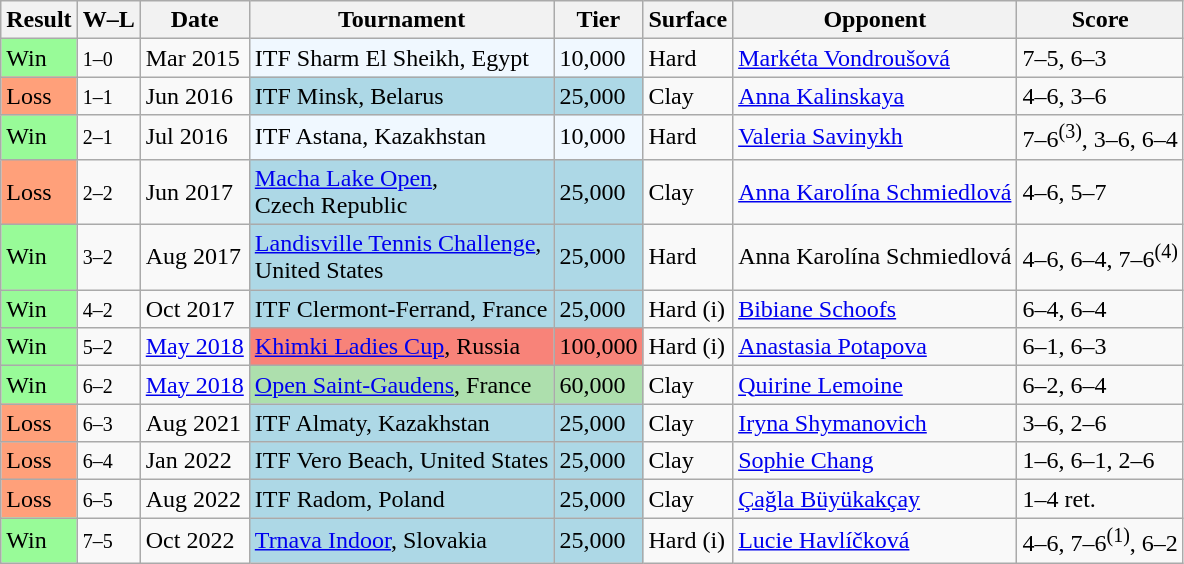<table class="sortable wikitable">
<tr>
<th>Result</th>
<th class="unsortable">W–L</th>
<th>Date</th>
<th>Tournament</th>
<th>Tier</th>
<th>Surface</th>
<th>Opponent</th>
<th class="unsortable">Score</th>
</tr>
<tr>
<td style="background:#98fb98;">Win</td>
<td><small>1–0</small></td>
<td>Mar 2015</td>
<td style="background:#f0f8ff;">ITF Sharm El Sheikh, Egypt</td>
<td style="background:#f0f8ff;">10,000</td>
<td>Hard</td>
<td> <a href='#'>Markéta Vondroušová</a></td>
<td>7–5, 6–3</td>
</tr>
<tr>
<td style="background:#ffa07a;">Loss</td>
<td><small>1–1</small></td>
<td>Jun 2016</td>
<td style="background:lightblue;">ITF Minsk, Belarus</td>
<td style="background:lightblue;">25,000</td>
<td>Clay</td>
<td> <a href='#'>Anna Kalinskaya</a></td>
<td>4–6, 3–6</td>
</tr>
<tr>
<td style="background:#98fb98;">Win</td>
<td><small>2–1</small></td>
<td>Jul 2016</td>
<td style="background:#f0f8ff;">ITF Astana, Kazakhstan</td>
<td style="background:#f0f8ff;">10,000</td>
<td>Hard</td>
<td> <a href='#'>Valeria Savinykh</a></td>
<td>7–6<sup>(3)</sup>, 3–6, 6–4</td>
</tr>
<tr>
<td style="background:#ffa07a;">Loss</td>
<td><small>2–2</small></td>
<td>Jun 2017</td>
<td style="background:lightblue;"><a href='#'>Macha Lake Open</a>, <br>Czech Republic</td>
<td style="background:lightblue;">25,000</td>
<td>Clay</td>
<td> <a href='#'>Anna Karolína Schmiedlová</a></td>
<td>4–6, 5–7</td>
</tr>
<tr>
<td style="background:#98fb98;">Win</td>
<td><small>3–2</small></td>
<td>Aug 2017</td>
<td style="background:lightblue;"><a href='#'>Landisville Tennis Challenge</a>, <br>United States</td>
<td style="background:lightblue;">25,000</td>
<td>Hard</td>
<td> Anna Karolína Schmiedlová</td>
<td>4–6, 6–4, 7–6<sup>(4)</sup></td>
</tr>
<tr>
<td style="background:#98fb98;">Win</td>
<td><small>4–2</small></td>
<td>Oct 2017</td>
<td style="background:lightblue;">ITF Clermont-Ferrand, France</td>
<td style="background:lightblue;">25,000</td>
<td>Hard (i)</td>
<td> <a href='#'>Bibiane Schoofs</a></td>
<td>6–4, 6–4</td>
</tr>
<tr>
<td style="background:#98fb98;">Win</td>
<td><small>5–2</small></td>
<td><a href='#'>May 2018</a></td>
<td style="background:#f88379;"><a href='#'>Khimki Ladies Cup</a>, Russia</td>
<td style="background:#f88379;">100,000</td>
<td>Hard (i)</td>
<td> <a href='#'>Anastasia Potapova</a></td>
<td>6–1, 6–3</td>
</tr>
<tr>
<td style="background:#98fb98;">Win</td>
<td><small>6–2</small></td>
<td><a href='#'>May 2018</a></td>
<td style="background:#addfad;"><a href='#'>Open Saint-Gaudens</a>, France</td>
<td style="background:#addfad;">60,000</td>
<td>Clay</td>
<td> <a href='#'>Quirine Lemoine</a></td>
<td>6–2, 6–4</td>
</tr>
<tr>
<td style="background:#ffa07a;">Loss</td>
<td><small>6–3</small></td>
<td>Aug 2021</td>
<td bgcolor=lightblue>ITF Almaty, Kazakhstan</td>
<td bgcolor=lightblue>25,000</td>
<td>Clay</td>
<td> <a href='#'>Iryna Shymanovich</a></td>
<td>3–6, 2–6</td>
</tr>
<tr>
<td style="background:#ffa07a;">Loss</td>
<td><small>6–4</small></td>
<td>Jan 2022</td>
<td bgcolor=lightblue>ITF Vero Beach, United States</td>
<td bgcolor=lightblue>25,000</td>
<td>Clay</td>
<td> <a href='#'>Sophie Chang</a></td>
<td>1–6, 6–1, 2–6</td>
</tr>
<tr>
<td style="background:#ffa07a;">Loss</td>
<td><small>6–5</small></td>
<td>Aug 2022</td>
<td bgcolor=lightblue>ITF Radom, Poland</td>
<td bgcolor=lightblue>25,000</td>
<td>Clay</td>
<td> <a href='#'>Çağla Büyükakçay</a></td>
<td>1–4 ret.</td>
</tr>
<tr>
<td style="background:#98fb98;">Win</td>
<td><small>7–5</small></td>
<td>Oct 2022</td>
<td bgcolor=lightblue><a href='#'>Trnava Indoor</a>, Slovakia</td>
<td bgcolor=lightblue>25,000</td>
<td>Hard (i)</td>
<td> <a href='#'>Lucie Havlíčková</a></td>
<td>4–6, 7–6<sup>(1)</sup>, 6–2</td>
</tr>
</table>
